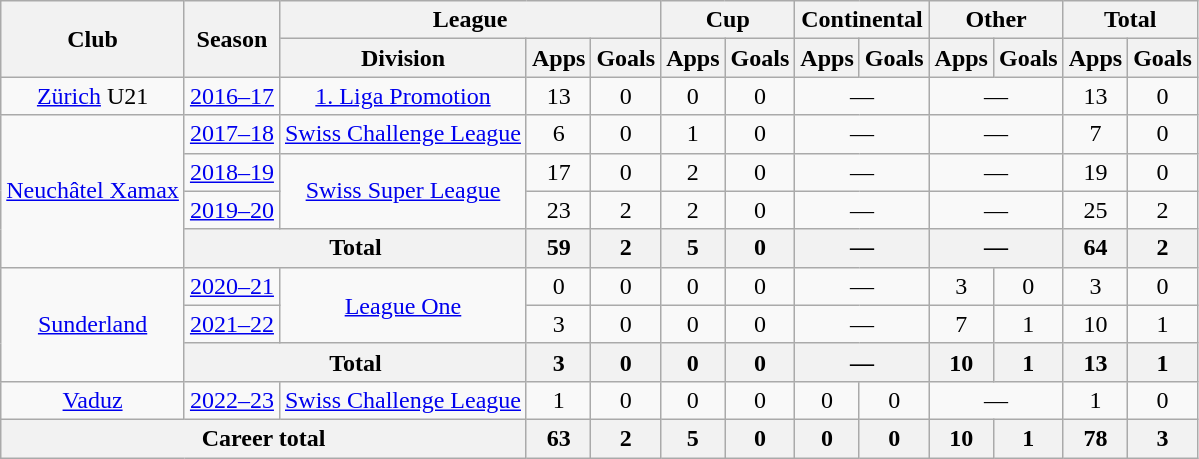<table class="wikitable" style="text-align:center">
<tr>
<th rowspan="2">Club</th>
<th rowspan="2">Season</th>
<th colspan="3">League</th>
<th colspan="2">Cup</th>
<th colspan="2">Continental</th>
<th colspan="2">Other</th>
<th colspan="2">Total</th>
</tr>
<tr>
<th>Division</th>
<th>Apps</th>
<th>Goals</th>
<th>Apps</th>
<th>Goals</th>
<th>Apps</th>
<th>Goals</th>
<th>Apps</th>
<th>Goals</th>
<th>Apps</th>
<th>Goals</th>
</tr>
<tr>
<td><a href='#'>Zürich</a> U21</td>
<td><a href='#'>2016–17</a></td>
<td><a href='#'>1. Liga Promotion</a></td>
<td>13</td>
<td>0</td>
<td>0</td>
<td>0</td>
<td colspan="2">—</td>
<td colspan="2">—</td>
<td>13</td>
<td>0</td>
</tr>
<tr>
<td rowspan="4"><a href='#'>Neuchâtel Xamax</a></td>
<td><a href='#'>2017–18</a></td>
<td><a href='#'>Swiss Challenge League</a></td>
<td>6</td>
<td>0</td>
<td>1</td>
<td>0</td>
<td colspan="2">—</td>
<td colspan="2">—</td>
<td>7</td>
<td>0</td>
</tr>
<tr>
<td><a href='#'>2018–19</a></td>
<td rowspan="2"><a href='#'>Swiss Super League</a></td>
<td>17</td>
<td>0</td>
<td>2</td>
<td>0</td>
<td colspan="2">—</td>
<td colspan="2">—</td>
<td>19</td>
<td>0</td>
</tr>
<tr>
<td><a href='#'>2019–20</a></td>
<td>23</td>
<td>2</td>
<td>2</td>
<td>0</td>
<td colspan="2">—</td>
<td colspan="2">—</td>
<td>25</td>
<td>2</td>
</tr>
<tr>
<th colspan="2">Total</th>
<th>59</th>
<th>2</th>
<th>5</th>
<th>0</th>
<th colspan="2">—</th>
<th colspan="2">—</th>
<th>64</th>
<th>2</th>
</tr>
<tr>
<td rowspan="3"><a href='#'>Sunderland</a></td>
<td><a href='#'>2020–21</a></td>
<td rowspan="2"><a href='#'>League One</a></td>
<td>0</td>
<td>0</td>
<td>0</td>
<td>0</td>
<td colspan="2">—</td>
<td>3</td>
<td>0</td>
<td>3</td>
<td>0</td>
</tr>
<tr>
<td><a href='#'>2021–22</a></td>
<td>3</td>
<td>0</td>
<td>0</td>
<td>0</td>
<td colspan="2">—</td>
<td>7</td>
<td>1</td>
<td>10</td>
<td>1</td>
</tr>
<tr>
<th colspan="2">Total</th>
<th>3</th>
<th>0</th>
<th>0</th>
<th>0</th>
<th colspan="2">—</th>
<th>10</th>
<th>1</th>
<th>13</th>
<th>1</th>
</tr>
<tr>
<td><a href='#'>Vaduz</a></td>
<td><a href='#'>2022–23</a></td>
<td><a href='#'>Swiss Challenge League</a></td>
<td>1</td>
<td>0</td>
<td>0</td>
<td>0</td>
<td>0</td>
<td>0</td>
<td colspan="2">—</td>
<td>1</td>
<td>0</td>
</tr>
<tr>
<th colspan="3">Career total</th>
<th>63</th>
<th>2</th>
<th>5</th>
<th>0</th>
<th>0</th>
<th>0</th>
<th>10</th>
<th>1</th>
<th>78</th>
<th>3</th>
</tr>
</table>
